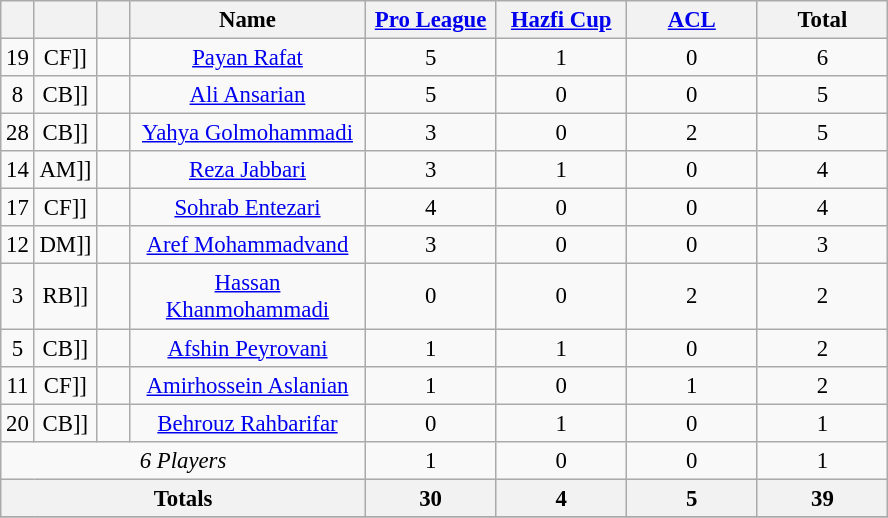<table class="wikitable sortable" style="text-align:center; font-size:95%;">
<tr>
<th width="15"></th>
<th width="15"></th>
<th width="15"></th>
<th width="150">Name</th>
<th width="80"><a href='#'>Pro League</a></th>
<th width="80"><a href='#'>Hazfi Cup</a></th>
<th width="80"><a href='#'>ACL</a></th>
<th width="80">Total</th>
</tr>
<tr>
<td>19</td>
<td [[>CF]]</td>
<td></td>
<td><a href='#'>Payan Rafat</a></td>
<td>5</td>
<td>1</td>
<td>0</td>
<td>6</td>
</tr>
<tr>
<td>8</td>
<td [[>CB]]</td>
<td></td>
<td><a href='#'>Ali Ansarian</a></td>
<td>5</td>
<td>0</td>
<td>0</td>
<td>5</td>
</tr>
<tr>
<td>28</td>
<td [[>CB]]</td>
<td></td>
<td><a href='#'>Yahya Golmohammadi</a></td>
<td>3</td>
<td>0</td>
<td>2</td>
<td>5</td>
</tr>
<tr>
<td>14</td>
<td [[>AM]]</td>
<td></td>
<td><a href='#'>Reza Jabbari</a></td>
<td>3</td>
<td>1</td>
<td>0</td>
<td>4</td>
</tr>
<tr>
<td>17</td>
<td [[>CF]]</td>
<td></td>
<td><a href='#'>Sohrab Entezari</a></td>
<td>4</td>
<td>0</td>
<td>0</td>
<td>4</td>
</tr>
<tr>
<td>12</td>
<td [[>DM]]</td>
<td></td>
<td><a href='#'>Aref Mohammadvand</a></td>
<td>3</td>
<td>0</td>
<td>0</td>
<td>3</td>
</tr>
<tr>
<td>3</td>
<td [[>RB]]</td>
<td></td>
<td><a href='#'>Hassan Khanmohammadi</a></td>
<td>0</td>
<td>0</td>
<td>2</td>
<td>2</td>
</tr>
<tr>
<td>5</td>
<td [[>CB]]</td>
<td></td>
<td><a href='#'>Afshin Peyrovani</a></td>
<td>1</td>
<td>1</td>
<td>0</td>
<td>2</td>
</tr>
<tr>
<td>11</td>
<td [[>CF]]</td>
<td></td>
<td><a href='#'>Amirhossein Aslanian</a></td>
<td>1</td>
<td>0</td>
<td>1</td>
<td>2</td>
</tr>
<tr>
<td>20</td>
<td [[>CB]]</td>
<td></td>
<td><a href='#'>Behrouz Rahbarifar</a></td>
<td>0</td>
<td>1</td>
<td>0</td>
<td>1</td>
</tr>
<tr>
<td colspan="4"><em>6 Players</em></td>
<td>1</td>
<td>0</td>
<td>0</td>
<td>1</td>
</tr>
<tr>
<th colspan="4"><strong>Totals</strong></th>
<th>30</th>
<th>4</th>
<th>5</th>
<th>39</th>
</tr>
<tr>
</tr>
</table>
